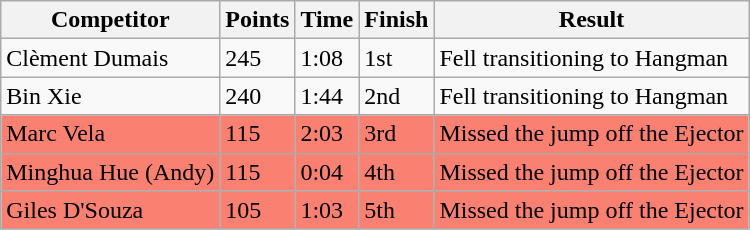<table class="wikitable sortable">
<tr>
<th>Competitor</th>
<th>Points</th>
<th>Time</th>
<th>Finish</th>
<th>Result</th>
</tr>
<tr>
<td> Clèment Dumais</td>
<td>245</td>
<td>1:08</td>
<td>1st</td>
<td>Fell transitioning to Hangman</td>
</tr>
<tr>
<td> Bin Xie</td>
<td>240</td>
<td>1:44</td>
<td>2nd</td>
<td>Fell transitioning to Hangman</td>
</tr>
<tr style="background-color:#fa8072">
<td> Marc Vela</td>
<td>115</td>
<td>2:03</td>
<td>3rd</td>
<td>Missed the jump off the Ejector</td>
</tr>
<tr style="background-color:#fa8072">
<td> Minghua Hue (Andy)</td>
<td>115</td>
<td>0:04</td>
<td>4th</td>
<td>Missed the jump off the Ejector</td>
</tr>
<tr style="background-color:#fa8072">
<td> Giles D'Souza</td>
<td>105</td>
<td>1:03</td>
<td>5th</td>
<td>Missed the jump off the Ejector</td>
</tr>
</table>
